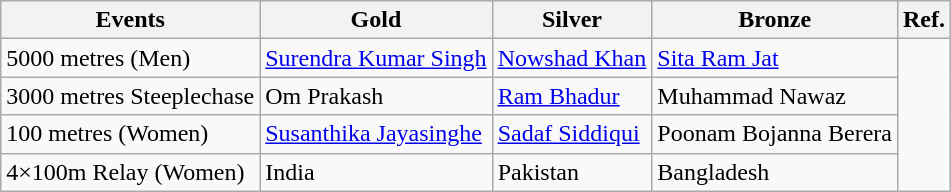<table class="wikitable">
<tr>
<th>Events</th>
<th>Gold</th>
<th>Silver</th>
<th>Bronze</th>
<th>Ref.</th>
</tr>
<tr>
<td>5000 metres (Men)</td>
<td> <a href='#'>Surendra Kumar Singh</a></td>
<td> <a href='#'>Nowshad Khan</a></td>
<td> <a href='#'>Sita Ram Jat</a></td>
<td rowspan="4"></td>
</tr>
<tr>
<td>3000 metres Steeplechase</td>
<td> Om Prakash</td>
<td> <a href='#'>Ram Bhadur</a></td>
<td> Muhammad Nawaz</td>
</tr>
<tr>
<td>100 metres (Women)</td>
<td> <a href='#'>Susanthika Jayasinghe</a></td>
<td> <a href='#'>Sadaf Siddiqui</a></td>
<td> Poonam Bojanna Berera</td>
</tr>
<tr>
<td>4×100m Relay (Women)</td>
<td> India</td>
<td> Pakistan</td>
<td> Bangladesh</td>
</tr>
</table>
